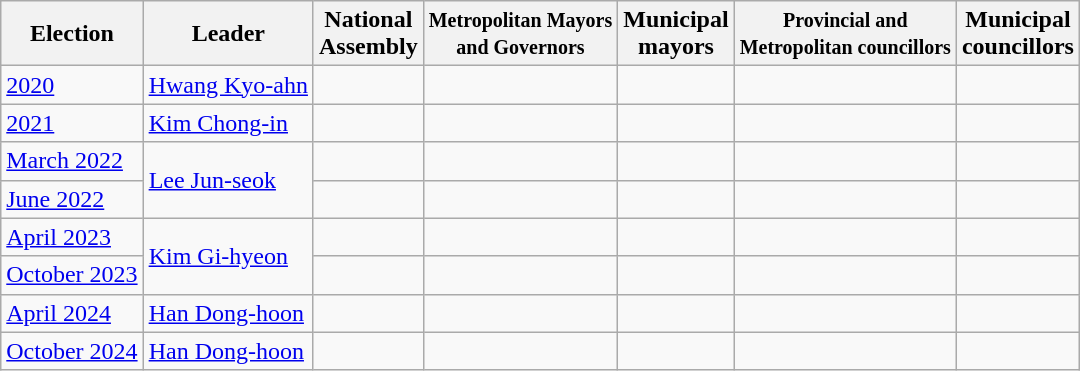<table class="wikitable" style style="text-align:center">
<tr>
<th>Election</th>
<th>Leader</th>
<th>National<br>Assembly</th>
<th><small>Metropolitan Mayors<br>and Governors</small></th>
<th>Municipal<br>mayors</th>
<th><small>Provincial and<br>Metropolitan councillors</small></th>
<th>Municipal<br>councillors</th>
</tr>
<tr>
<td><a href='#'>2020</a></td>
<td><a href='#'>Hwang Kyo-ahn</a></td>
<td></td>
<td></td>
<td></td>
<td></td>
<td></td>
</tr>
<tr>
<td><a href='#'>2021</a></td>
<td><a href='#'>Kim Chong-in</a></td>
<td></td>
<td></td>
<td></td>
<td></td>
<td></td>
</tr>
<tr>
<td><a href='#'>March 2022</a></td>
<td rowspan="2"><a href='#'>Lee Jun-seok</a></td>
<td></td>
<td></td>
<td></td>
<td></td>
<td></td>
</tr>
<tr>
<td><a href='#'>June 2022</a></td>
<td></td>
<td></td>
<td></td>
<td></td>
<td></td>
</tr>
<tr>
<td><a href='#'>April 2023</a></td>
<td rowspan=2><a href='#'>Kim Gi-hyeon</a></td>
<td></td>
<td></td>
<td></td>
<td></td>
<td></td>
</tr>
<tr>
<td><a href='#'>October 2023</a></td>
<td></td>
<td></td>
<td></td>
<td></td>
<td></td>
</tr>
<tr>
<td><a href='#'>April 2024</a></td>
<td><a href='#'>Han Dong-hoon</a></td>
<td></td>
<td></td>
<td></td>
<td></td>
<td></td>
</tr>
<tr>
<td><a href='#'>October 2024</a></td>
<td><a href='#'>Han Dong-hoon</a></td>
<td></td>
<td></td>
<td></td>
<td></td>
<td></td>
</tr>
</table>
